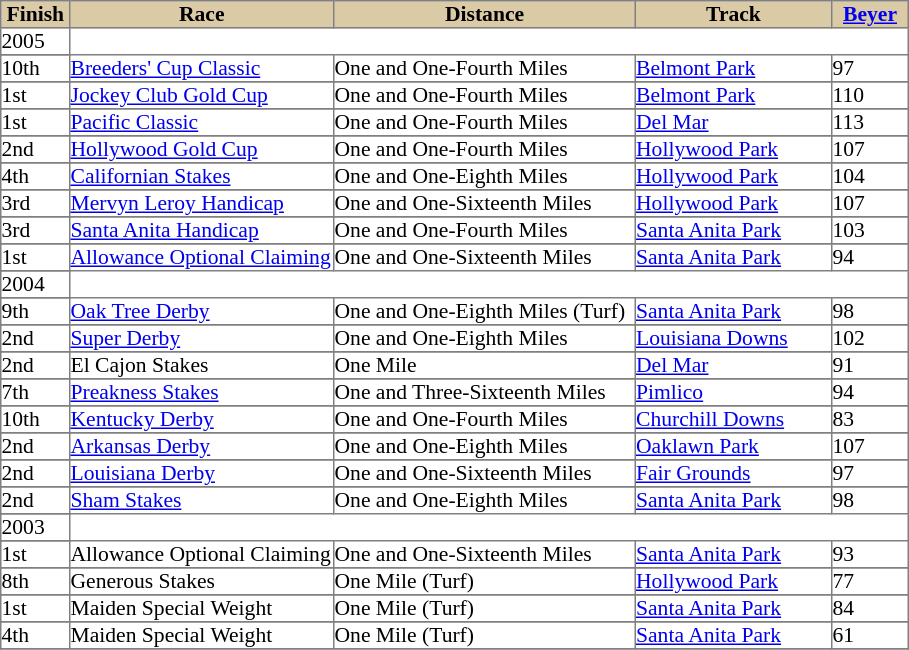<table border="1" cellpadding="0" style="border-collapse: collapse; font-size:90%">
<tr bgcolor="#DACAA5" align="center">
<td width="45px"><strong>Finish</strong><br></td>
<td width="175px"><strong>Race</strong><br></td>
<td width="200px"><strong>Distance</strong><br></td>
<td width="130px"><strong>Track</strong><br></td>
<td width="50px"><strong><a href='#'>Beyer</a></strong></td>
</tr>
<tr>
<td>2005</td>
</tr>
<tr>
</tr>
<tr>
<td>10th</td>
<td><a href='#'>Breeders' Cup Classic</a></td>
<td>One and One-Fourth Miles</td>
<td><a href='#'>Belmont Park</a></td>
<td>97</td>
</tr>
<tr>
</tr>
<tr>
<td>1st</td>
<td><a href='#'>Jockey Club Gold Cup</a></td>
<td>One and One-Fourth Miles</td>
<td><a href='#'>Belmont Park</a></td>
<td>110</td>
</tr>
<tr>
</tr>
<tr>
<td>1st</td>
<td><a href='#'>Pacific Classic</a></td>
<td>One and One-Fourth Miles</td>
<td><a href='#'>Del Mar</a></td>
<td>113</td>
</tr>
<tr>
</tr>
<tr>
<td>2nd</td>
<td><a href='#'>Hollywood Gold Cup</a></td>
<td>One and One-Fourth Miles</td>
<td><a href='#'>Hollywood Park</a></td>
<td>107</td>
</tr>
<tr>
</tr>
<tr>
<td>4th</td>
<td><a href='#'>Californian Stakes</a></td>
<td>One and One-Eighth Miles</td>
<td><a href='#'>Hollywood Park</a></td>
<td>104</td>
</tr>
<tr>
</tr>
<tr>
<td>3rd</td>
<td><a href='#'>Mervyn Leroy Handicap</a></td>
<td>One and One-Sixteenth Miles</td>
<td><a href='#'>Hollywood Park</a></td>
<td>107</td>
</tr>
<tr>
</tr>
<tr>
<td>3rd</td>
<td><a href='#'>Santa Anita Handicap</a></td>
<td>One and One-Fourth Miles</td>
<td><a href='#'>Santa Anita Park</a></td>
<td>103</td>
</tr>
<tr>
</tr>
<tr>
<td>1st</td>
<td><a href='#'>Allowance Optional Claiming</a></td>
<td>One and One-Sixteenth Miles</td>
<td><a href='#'>Santa Anita Park</a></td>
<td>94</td>
</tr>
<tr>
</tr>
<tr>
<td>2004</td>
</tr>
<tr>
</tr>
<tr>
<td>9th</td>
<td><a href='#'>Oak Tree Derby</a></td>
<td>One and One-Eighth Miles (Turf)</td>
<td><a href='#'>Santa Anita Park</a></td>
<td>98</td>
</tr>
<tr>
</tr>
<tr>
<td>2nd</td>
<td><a href='#'>Super Derby</a></td>
<td>One and One-Eighth Miles</td>
<td><a href='#'>Louisiana Downs</a></td>
<td>102</td>
</tr>
<tr>
</tr>
<tr>
<td>2nd</td>
<td>El Cajon Stakes</td>
<td>One Mile</td>
<td><a href='#'>Del Mar</a></td>
<td>91</td>
</tr>
<tr>
</tr>
<tr>
<td>7th</td>
<td><a href='#'>Preakness Stakes</a></td>
<td>One and Three-Sixteenth Miles</td>
<td><a href='#'>Pimlico</a></td>
<td>94</td>
</tr>
<tr>
</tr>
<tr>
<td>10th</td>
<td><a href='#'>Kentucky Derby</a></td>
<td>One and One-Fourth Miles</td>
<td><a href='#'>Churchill Downs</a></td>
<td>83</td>
</tr>
<tr>
</tr>
<tr>
<td>2nd</td>
<td><a href='#'>Arkansas Derby</a></td>
<td>One and One-Eighth Miles</td>
<td><a href='#'>Oaklawn Park</a></td>
<td>107</td>
</tr>
<tr>
</tr>
<tr>
<td>2nd</td>
<td><a href='#'>Louisiana Derby</a></td>
<td>One and One-Sixteenth Miles</td>
<td><a href='#'>Fair Grounds</a></td>
<td>97</td>
</tr>
<tr>
</tr>
<tr>
<td>2nd</td>
<td><a href='#'>Sham Stakes</a></td>
<td>One and One-Eighth Miles</td>
<td><a href='#'>Santa Anita Park</a></td>
<td>98</td>
</tr>
<tr>
</tr>
<tr>
<td>2003</td>
</tr>
<tr>
</tr>
<tr>
<td>1st</td>
<td>Allowance Optional Claiming</td>
<td>One and One-Sixteenth Miles</td>
<td><a href='#'>Santa Anita Park</a></td>
<td>93</td>
</tr>
<tr>
</tr>
<tr>
<td>8th</td>
<td>Generous Stakes</td>
<td>One Mile (Turf)</td>
<td><a href='#'>Hollywood Park</a></td>
<td>77</td>
</tr>
<tr>
</tr>
<tr>
<td>1st</td>
<td>Maiden Special Weight</td>
<td>One Mile (Turf)</td>
<td><a href='#'>Santa Anita Park</a></td>
<td>84</td>
</tr>
<tr>
</tr>
<tr>
<td>4th</td>
<td>Maiden Special Weight</td>
<td>One Mile (Turf)</td>
<td><a href='#'>Santa Anita Park</a></td>
<td>61</td>
</tr>
<tr>
</tr>
</table>
